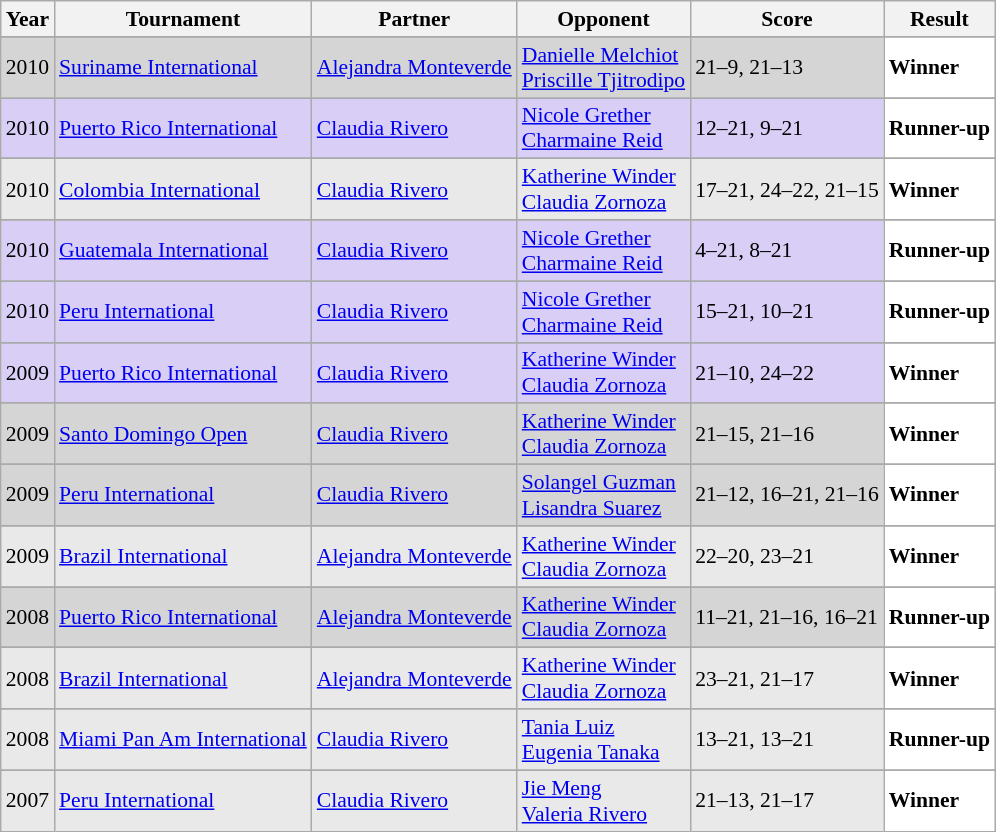<table class="sortable wikitable" style="font-size: 90%;">
<tr>
<th>Year</th>
<th>Tournament</th>
<th>Partner</th>
<th>Opponent</th>
<th>Score</th>
<th>Result</th>
</tr>
<tr>
</tr>
<tr style="background:#D5D5D5">
<td align="center">2010</td>
<td align="left"><a href='#'>Suriname International</a></td>
<td align="left"> <a href='#'>Alejandra Monteverde</a></td>
<td align="left"> <a href='#'>Danielle Melchiot</a><br> <a href='#'>Priscille Tjitrodipo</a></td>
<td align="left">21–9, 21–13</td>
<td style="text-align:left; background:white"> <strong>Winner</strong></td>
</tr>
<tr>
</tr>
<tr style="background:#D8CEF6">
<td align="center">2010</td>
<td align="left"><a href='#'>Puerto Rico International</a></td>
<td align="left"> <a href='#'>Claudia Rivero</a></td>
<td align="left"> <a href='#'>Nicole Grether</a><br> <a href='#'>Charmaine Reid</a></td>
<td align="left">12–21, 9–21</td>
<td style="text-align:left; background:white"> <strong>Runner-up</strong></td>
</tr>
<tr>
</tr>
<tr style="background:#E9E9E9">
<td align="center">2010</td>
<td align="left"><a href='#'>Colombia International</a></td>
<td align="left"> <a href='#'>Claudia Rivero</a></td>
<td align="left"> <a href='#'>Katherine Winder</a><br> <a href='#'>Claudia Zornoza</a></td>
<td align="left">17–21, 24–22, 21–15</td>
<td style="text-align:left; background:white"> <strong>Winner</strong></td>
</tr>
<tr>
</tr>
<tr style="background:#D8CEF6">
<td align="center">2010</td>
<td align="left"><a href='#'>Guatemala International</a></td>
<td align="left"> <a href='#'>Claudia Rivero</a></td>
<td align="left"> <a href='#'>Nicole Grether</a><br> <a href='#'>Charmaine Reid</a></td>
<td align="left">4–21, 8–21</td>
<td style="text-align:left; background:white"> <strong>Runner-up</strong></td>
</tr>
<tr>
</tr>
<tr style="background:#D8CEF6">
<td align="center">2010</td>
<td align="left"><a href='#'>Peru International</a></td>
<td align="left"> <a href='#'>Claudia Rivero</a></td>
<td align="left"> <a href='#'>Nicole Grether</a><br> <a href='#'>Charmaine Reid</a></td>
<td align="left">15–21, 10–21</td>
<td style="text-align:left; background:white"> <strong>Runner-up</strong></td>
</tr>
<tr>
</tr>
<tr style="background:#D8CEF6">
<td align="center">2009</td>
<td align="left"><a href='#'>Puerto Rico International</a></td>
<td align="left"> <a href='#'>Claudia Rivero</a></td>
<td align="left"> <a href='#'>Katherine Winder</a><br> <a href='#'>Claudia Zornoza</a></td>
<td align="left">21–10, 24–22</td>
<td style="text-align:left; background:white"> <strong>Winner</strong></td>
</tr>
<tr>
</tr>
<tr style="background:#D5D5D5">
<td align="center">2009</td>
<td align="left"><a href='#'>Santo Domingo Open</a></td>
<td align="left"> <a href='#'>Claudia Rivero</a></td>
<td align="left"> <a href='#'>Katherine Winder</a><br> <a href='#'>Claudia Zornoza</a></td>
<td align="left">21–15, 21–16</td>
<td style="text-align:left; background:white"> <strong>Winner</strong></td>
</tr>
<tr>
</tr>
<tr style="background:#D5D5D5">
<td align="center">2009</td>
<td align="left"><a href='#'>Peru International</a></td>
<td align="left"> <a href='#'>Claudia Rivero</a></td>
<td align="left"> <a href='#'>Solangel Guzman</a><br> <a href='#'>Lisandra Suarez</a></td>
<td align="left">21–12, 16–21, 21–16</td>
<td style="text-align:left; background:white"> <strong>Winner</strong></td>
</tr>
<tr>
</tr>
<tr style="background:#E9E9E9">
<td align="center">2009</td>
<td align="left"><a href='#'>Brazil International</a></td>
<td align="left"> <a href='#'>Alejandra Monteverde</a></td>
<td align="left"> <a href='#'>Katherine Winder</a><br> <a href='#'>Claudia Zornoza</a></td>
<td align="left">22–20, 23–21</td>
<td style="text-align:left; background:white"> <strong>Winner</strong></td>
</tr>
<tr>
</tr>
<tr style="background:#D5D5D5">
<td align="center">2008</td>
<td align="left"><a href='#'>Puerto Rico International</a></td>
<td align="left"> <a href='#'>Alejandra Monteverde</a></td>
<td align="left"> <a href='#'>Katherine Winder</a><br> <a href='#'>Claudia Zornoza</a></td>
<td align="left">11–21, 21–16, 16–21</td>
<td style="text-align:left; background:white"> <strong>Runner-up</strong></td>
</tr>
<tr>
</tr>
<tr style="background:#E9E9E9">
<td align="center">2008</td>
<td align="left"><a href='#'>Brazil International</a></td>
<td align="left"> <a href='#'>Alejandra Monteverde</a></td>
<td align="left"> <a href='#'>Katherine Winder</a><br> <a href='#'>Claudia Zornoza</a></td>
<td align="left">23–21, 21–17</td>
<td style="text-align:left; background:white"> <strong>Winner</strong></td>
</tr>
<tr>
</tr>
<tr style="background:#E9E9E9">
<td align="center">2008</td>
<td align="left"><a href='#'>Miami Pan Am International</a></td>
<td align="left"> <a href='#'>Claudia Rivero</a></td>
<td align="left"> <a href='#'>Tania Luiz</a><br> <a href='#'>Eugenia Tanaka</a></td>
<td align="left">13–21, 13–21</td>
<td style="text-align:left; background:white"> <strong>Runner-up</strong></td>
</tr>
<tr>
</tr>
<tr style="background:#E9E9E9">
<td align="center">2007</td>
<td align="left"><a href='#'>Peru International</a></td>
<td align="left"> <a href='#'>Claudia Rivero</a></td>
<td align="left"> <a href='#'>Jie Meng</a><br> <a href='#'>Valeria Rivero</a></td>
<td align="left">21–13, 21–17</td>
<td style="text-align:left; background:white"> <strong>Winner</strong></td>
</tr>
</table>
